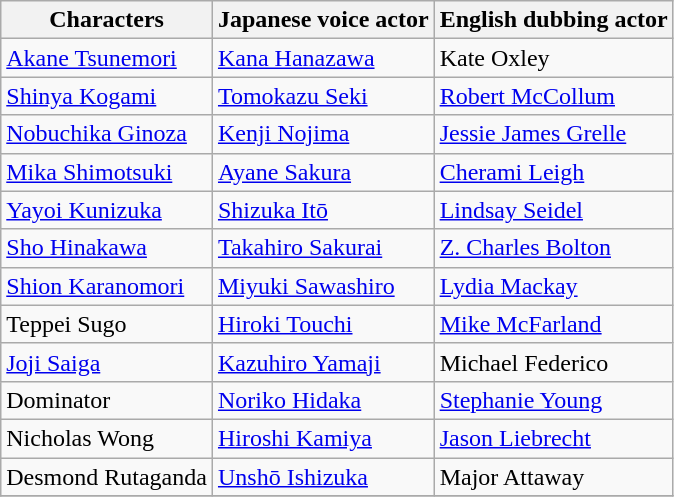<table class="wikitable">
<tr>
<th>Characters</th>
<th>Japanese voice actor</th>
<th>English dubbing actor</th>
</tr>
<tr>
<td><a href='#'>Akane Tsunemori</a></td>
<td><a href='#'>Kana Hanazawa</a></td>
<td>Kate Oxley</td>
</tr>
<tr>
<td><a href='#'>Shinya Kogami</a></td>
<td><a href='#'>Tomokazu Seki</a></td>
<td><a href='#'>Robert McCollum</a></td>
</tr>
<tr>
<td><a href='#'>Nobuchika Ginoza</a></td>
<td><a href='#'>Kenji Nojima</a></td>
<td><a href='#'>Jessie James Grelle</a></td>
</tr>
<tr>
<td><a href='#'>Mika Shimotsuki</a></td>
<td><a href='#'>Ayane Sakura</a></td>
<td><a href='#'>Cherami Leigh</a></td>
</tr>
<tr>
<td><a href='#'>Yayoi Kunizuka</a></td>
<td><a href='#'>Shizuka Itō</a></td>
<td><a href='#'>Lindsay Seidel</a></td>
</tr>
<tr>
<td><a href='#'>Sho Hinakawa</a></td>
<td><a href='#'>Takahiro Sakurai</a></td>
<td><a href='#'>Z. Charles Bolton</a></td>
</tr>
<tr>
<td><a href='#'>Shion Karanomori</a></td>
<td><a href='#'>Miyuki Sawashiro</a></td>
<td><a href='#'>Lydia Mackay</a></td>
</tr>
<tr>
<td>Teppei Sugo</td>
<td><a href='#'>Hiroki Touchi</a></td>
<td><a href='#'>Mike McFarland</a></td>
</tr>
<tr>
<td><a href='#'>Joji Saiga</a></td>
<td><a href='#'>Kazuhiro Yamaji</a></td>
<td>Michael Federico</td>
</tr>
<tr>
<td>Dominator</td>
<td><a href='#'>Noriko Hidaka</a></td>
<td><a href='#'>Stephanie Young</a></td>
</tr>
<tr>
<td>Nicholas Wong</td>
<td><a href='#'>Hiroshi Kamiya</a></td>
<td><a href='#'>Jason Liebrecht</a></td>
</tr>
<tr>
<td>Desmond Rutaganda</td>
<td><a href='#'>Unshō Ishizuka</a></td>
<td>Major Attaway</td>
</tr>
<tr>
</tr>
</table>
